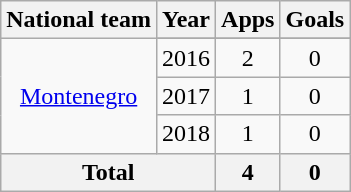<table class="wikitable" style="text-align:center">
<tr>
<th>National team</th>
<th>Year</th>
<th>Apps</th>
<th>Goals</th>
</tr>
<tr>
<td rowspan=4><a href='#'>Montenegro</a></td>
</tr>
<tr>
<td>2016</td>
<td>2</td>
<td>0</td>
</tr>
<tr>
<td>2017</td>
<td>1</td>
<td>0</td>
</tr>
<tr>
<td>2018</td>
<td>1</td>
<td>0</td>
</tr>
<tr>
<th colspan="2">Total</th>
<th>4</th>
<th>0</th>
</tr>
</table>
